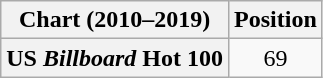<table class="wikitable plainrowheaders" style="text-align:center">
<tr>
<th scope="col">Chart (2010–2019)</th>
<th scope="col">Position</th>
</tr>
<tr>
<th scope="row">US <em>Billboard</em> Hot 100</th>
<td>69</td>
</tr>
</table>
